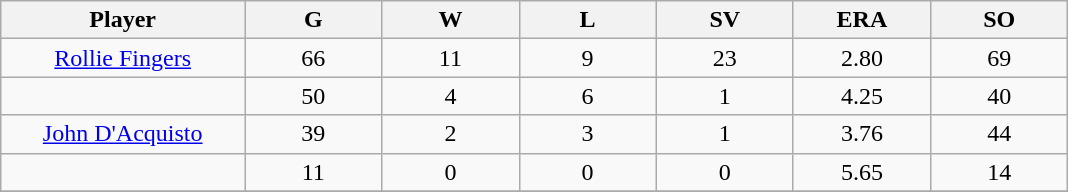<table class="wikitable sortable">
<tr>
<th bgcolor="#DDDDFF" width="16%">Player</th>
<th bgcolor="#DDDDFF" width="9%">G</th>
<th bgcolor="#DDDDFF" width="9%">W</th>
<th bgcolor="#DDDDFF" width="9%">L</th>
<th bgcolor="#DDDDFF" width="9%">SV</th>
<th bgcolor="#DDDDFF" width="9%">ERA</th>
<th bgcolor="#DDDDFF" width="9%">SO</th>
</tr>
<tr align="center">
<td><a href='#'>Rollie Fingers</a></td>
<td>66</td>
<td>11</td>
<td>9</td>
<td>23</td>
<td>2.80</td>
<td>69</td>
</tr>
<tr align=center>
<td></td>
<td>50</td>
<td>4</td>
<td>6</td>
<td>1</td>
<td>4.25</td>
<td>40</td>
</tr>
<tr align="center">
<td><a href='#'>John D'Acquisto</a></td>
<td>39</td>
<td>2</td>
<td>3</td>
<td>1</td>
<td>3.76</td>
<td>44</td>
</tr>
<tr align=center>
<td></td>
<td>11</td>
<td>0</td>
<td>0</td>
<td>0</td>
<td>5.65</td>
<td>14</td>
</tr>
<tr align="center">
</tr>
</table>
